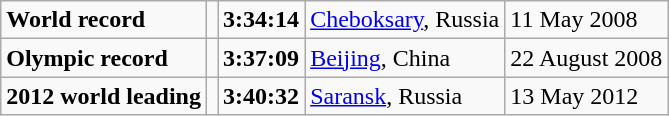<table class="wikitable">
<tr>
<td><strong>World record</strong></td>
<td></td>
<td><strong>3:34:14</strong></td>
<td><a href='#'>Cheboksary</a>, Russia</td>
<td>11 May 2008</td>
</tr>
<tr>
<td><strong>Olympic record</strong></td>
<td></td>
<td><strong>3:37:09</strong></td>
<td><a href='#'>Beijing</a>, China</td>
<td>22 August 2008</td>
</tr>
<tr>
<td><strong>2012 world leading</strong></td>
<td></td>
<td><strong>3:40:32</strong></td>
<td><a href='#'>Saransk</a>, Russia</td>
<td>13 May 2012</td>
</tr>
</table>
